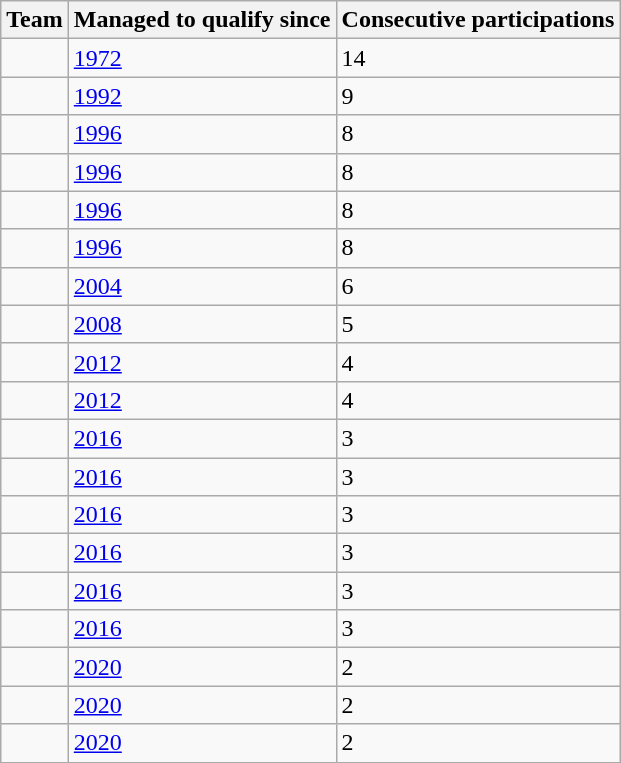<table class="wikitable">
<tr>
<th>Team</th>
<th>Managed to qualify since</th>
<th>Consecutive participations</th>
</tr>
<tr>
<td></td>
<td><a href='#'>1972</a></td>
<td>14</td>
</tr>
<tr>
<td></td>
<td><a href='#'>1992</a></td>
<td>9</td>
</tr>
<tr>
<td></td>
<td><a href='#'>1996</a></td>
<td>8</td>
</tr>
<tr>
<td></td>
<td><a href='#'>1996</a></td>
<td>8</td>
</tr>
<tr>
<td></td>
<td><a href='#'>1996</a></td>
<td>8</td>
</tr>
<tr>
<td></td>
<td><a href='#'>1996</a></td>
<td>8</td>
</tr>
<tr>
<td></td>
<td><a href='#'>2004</a></td>
<td>6</td>
</tr>
<tr>
<td></td>
<td><a href='#'>2008</a></td>
<td>5</td>
</tr>
<tr>
<td></td>
<td><a href='#'>2012</a></td>
<td>4</td>
</tr>
<tr>
<td></td>
<td><a href='#'>2012</a></td>
<td>4</td>
</tr>
<tr>
<td></td>
<td><a href='#'>2016</a></td>
<td>3</td>
</tr>
<tr>
<td></td>
<td><a href='#'>2016</a></td>
<td>3</td>
</tr>
<tr>
<td></td>
<td><a href='#'>2016</a></td>
<td>3</td>
</tr>
<tr>
<td></td>
<td><a href='#'>2016</a></td>
<td>3</td>
</tr>
<tr>
<td></td>
<td><a href='#'>2016</a></td>
<td>3</td>
</tr>
<tr>
<td></td>
<td><a href='#'>2016</a></td>
<td>3</td>
</tr>
<tr>
<td></td>
<td><a href='#'>2020</a></td>
<td>2</td>
</tr>
<tr>
<td></td>
<td><a href='#'>2020</a></td>
<td>2</td>
</tr>
<tr>
<td></td>
<td><a href='#'>2020</a></td>
<td>2</td>
</tr>
</table>
